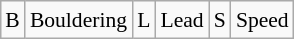<table class="wikitable" style="margin:0.5em auto; font-size:90%; line-height:1.25em;text-align:center">
<tr>
<td>B</td>
<td>Bouldering</td>
<td>L</td>
<td>Lead</td>
<td>S</td>
<td>Speed</td>
</tr>
</table>
